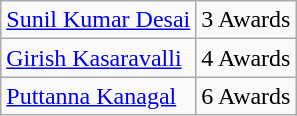<table class="wikitable sortable">
<tr>
<td><a href='#'>Sunil Kumar Desai</a></td>
<td>3 Awards</td>
</tr>
<tr>
<td><a href='#'>Girish Kasaravalli</a></td>
<td>4 Awards</td>
</tr>
<tr>
<td><a href='#'>Puttanna Kanagal</a></td>
<td>6 Awards</td>
</tr>
</table>
